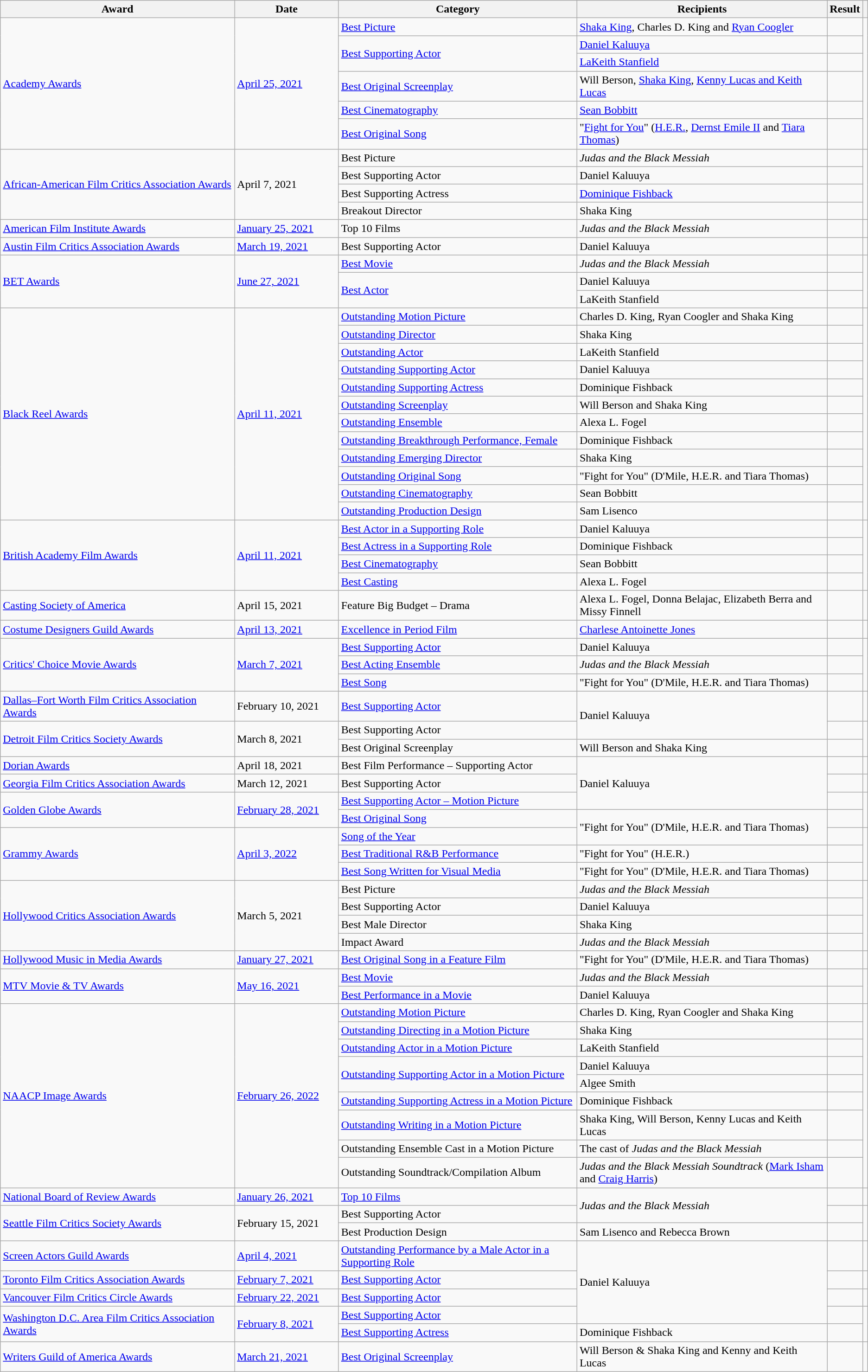<table class="wikitable sortable">
<tr>
<th scope="col" style="width:27%;">Award</th>
<th scope="col" style="width:12%;">Date</th>
<th scope="col">Category</th>
<th scope="col">Recipients</th>
<th scope="col">Result</th>
<th scope="col" class="unsortable"></th>
</tr>
<tr>
<td rowspan="6"><a href='#'>Academy Awards</a></td>
<td rowspan="6"><a href='#'>April 25, 2021</a></td>
<td><a href='#'>Best Picture</a></td>
<td><a href='#'>Shaka King</a>, Charles D. King and <a href='#'>Ryan Coogler</a></td>
<td></td>
<td rowspan="6" align="center"></td>
</tr>
<tr>
<td rowspan="2"><a href='#'>Best Supporting Actor</a></td>
<td><a href='#'>Daniel Kaluuya</a></td>
<td></td>
</tr>
<tr>
<td><a href='#'>LaKeith Stanfield</a></td>
<td></td>
</tr>
<tr>
<td><a href='#'>Best Original Screenplay</a></td>
<td>Will Berson, <a href='#'>Shaka King</a>, <a href='#'>Kenny Lucas and Keith Lucas</a></td>
<td></td>
</tr>
<tr>
<td><a href='#'>Best Cinematography</a></td>
<td><a href='#'>Sean Bobbitt</a></td>
<td></td>
</tr>
<tr>
<td><a href='#'>Best Original Song</a></td>
<td>"<a href='#'>Fight for You</a>" (<a href='#'>H.E.R.</a>, <a href='#'>Dernst Emile II</a> and <a href='#'>Tiara Thomas</a>)</td>
<td></td>
</tr>
<tr>
<td rowspan="4"><a href='#'>African-American Film Critics Association Awards</a></td>
<td rowspan="4">April 7, 2021</td>
<td>Best Picture</td>
<td><em>Judas and the Black Messiah</em></td>
<td></td>
<td rowspan="4" align="center"></td>
</tr>
<tr>
<td>Best Supporting Actor</td>
<td>Daniel Kaluuya</td>
<td></td>
</tr>
<tr>
<td>Best Supporting Actress</td>
<td><a href='#'>Dominique Fishback</a></td>
<td></td>
</tr>
<tr>
<td>Breakout Director</td>
<td>Shaka King</td>
<td></td>
</tr>
<tr>
<td><a href='#'>American Film Institute Awards</a></td>
<td><a href='#'>January 25, 2021</a></td>
<td>Top 10 Films</td>
<td><em>Judas and the Black Messiah</em></td>
<td></td>
<td align="center"></td>
</tr>
<tr>
<td><a href='#'>Austin Film Critics Association Awards</a></td>
<td><a href='#'>March 19, 2021</a></td>
<td>Best Supporting Actor</td>
<td>Daniel Kaluuya</td>
<td></td>
<td align="center"></td>
</tr>
<tr>
<td rowspan="3"><a href='#'>BET Awards</a></td>
<td rowspan="3"><a href='#'>June 27, 2021</a></td>
<td><a href='#'>Best Movie</a></td>
<td><em>Judas and the Black Messiah</em></td>
<td></td>
<td rowspan="3" "align=center"></td>
</tr>
<tr>
<td rowspan="2"><a href='#'>Best Actor</a></td>
<td>Daniel Kaluuya</td>
<td></td>
</tr>
<tr>
<td>LaKeith Stanfield</td>
<td></td>
</tr>
<tr>
<td rowspan="12"><a href='#'>Black Reel Awards</a></td>
<td rowspan="12"><a href='#'>April 11, 2021</a></td>
<td><a href='#'>Outstanding Motion Picture</a></td>
<td>Charles D. King, Ryan Coogler and Shaka King</td>
<td></td>
<td rowspan="12" align="center"></td>
</tr>
<tr>
<td><a href='#'>Outstanding Director</a></td>
<td>Shaka King</td>
<td></td>
</tr>
<tr>
<td><a href='#'>Outstanding Actor</a></td>
<td>LaKeith Stanfield</td>
<td></td>
</tr>
<tr>
<td><a href='#'>Outstanding Supporting Actor</a></td>
<td>Daniel Kaluuya</td>
<td></td>
</tr>
<tr>
<td><a href='#'>Outstanding Supporting Actress</a></td>
<td>Dominique Fishback</td>
<td></td>
</tr>
<tr>
<td><a href='#'>Outstanding Screenplay</a></td>
<td>Will Berson and Shaka King</td>
<td></td>
</tr>
<tr>
<td><a href='#'>Outstanding Ensemble</a></td>
<td>Alexa L. Fogel</td>
<td></td>
</tr>
<tr>
<td><a href='#'>Outstanding Breakthrough Performance, Female</a></td>
<td>Dominique Fishback</td>
<td></td>
</tr>
<tr>
<td><a href='#'>Outstanding Emerging Director</a></td>
<td>Shaka King</td>
<td></td>
</tr>
<tr>
<td><a href='#'>Outstanding Original Song</a></td>
<td>"Fight for You" (D'Mile, H.E.R. and Tiara Thomas)</td>
<td></td>
</tr>
<tr>
<td><a href='#'>Outstanding Cinematography</a></td>
<td>Sean Bobbitt</td>
<td></td>
</tr>
<tr>
<td><a href='#'>Outstanding Production Design</a></td>
<td>Sam Lisenco</td>
<td></td>
</tr>
<tr>
<td rowspan="4"><a href='#'>British Academy Film Awards</a></td>
<td rowspan="4"><a href='#'>April 11, 2021</a></td>
<td><a href='#'>Best Actor in a Supporting Role</a></td>
<td>Daniel Kaluuya</td>
<td></td>
<td rowspan="4" align="center"></td>
</tr>
<tr>
<td><a href='#'>Best Actress in a Supporting Role</a></td>
<td>Dominique Fishback</td>
<td></td>
</tr>
<tr>
<td><a href='#'>Best Cinematography</a></td>
<td>Sean Bobbitt</td>
<td></td>
</tr>
<tr>
<td><a href='#'>Best Casting</a></td>
<td>Alexa L. Fogel</td>
<td></td>
</tr>
<tr>
<td><a href='#'>Casting Society of America</a></td>
<td>April 15, 2021</td>
<td>Feature Big Budget – Drama</td>
<td>Alexa L. Fogel, Donna Belajac, Elizabeth Berra and Missy Finnell</td>
<td></td>
<td align="center"></td>
</tr>
<tr>
<td><a href='#'>Costume Designers Guild Awards</a></td>
<td><a href='#'>April 13, 2021</a></td>
<td><a href='#'>Excellence in Period Film</a></td>
<td><a href='#'>Charlese Antoinette Jones</a></td>
<td></td>
<td align="center"></td>
</tr>
<tr>
<td rowspan="3"><a href='#'>Critics' Choice Movie Awards</a></td>
<td rowspan="3"><a href='#'>March 7, 2021</a></td>
<td><a href='#'>Best Supporting Actor</a></td>
<td>Daniel Kaluuya</td>
<td></td>
<td rowspan="3" align="center"></td>
</tr>
<tr>
<td><a href='#'>Best Acting Ensemble</a></td>
<td><em>Judas and the Black Messiah</em></td>
<td></td>
</tr>
<tr>
<td><a href='#'>Best Song</a></td>
<td>"Fight for You" (D'Mile, H.E.R. and Tiara Thomas)</td>
<td></td>
</tr>
<tr>
<td><a href='#'>Dallas–Fort Worth Film Critics Association Awards</a></td>
<td>February 10, 2021</td>
<td><a href='#'>Best Supporting Actor</a></td>
<td rowspan="2">Daniel Kaluuya</td>
<td></td>
<td align="center"></td>
</tr>
<tr>
<td rowspan="2"><a href='#'>Detroit Film Critics Society Awards</a></td>
<td rowspan="2">March 8, 2021</td>
<td>Best Supporting Actor</td>
<td></td>
<td rowspan="2" align="center"></td>
</tr>
<tr>
<td>Best Original Screenplay</td>
<td>Will Berson and Shaka King</td>
<td></td>
</tr>
<tr>
<td><a href='#'>Dorian Awards</a></td>
<td>April 18, 2021</td>
<td>Best Film Performance – Supporting Actor</td>
<td rowspan="3">Daniel Kaluuya</td>
<td></td>
<td align="center"></td>
</tr>
<tr>
<td><a href='#'>Georgia Film Critics Association Awards</a></td>
<td>March 12, 2021</td>
<td>Best Supporting Actor</td>
<td></td>
<td align="center"></td>
</tr>
<tr>
<td rowspan="2"><a href='#'>Golden Globe Awards</a></td>
<td rowspan="2"><a href='#'>February 28, 2021</a></td>
<td><a href='#'>Best Supporting Actor – Motion Picture</a></td>
<td></td>
<td rowspan="2" align="center"></td>
</tr>
<tr>
<td><a href='#'>Best Original Song</a></td>
<td rowspan="2">"Fight for You" (D'Mile, H.E.R. and Tiara Thomas)</td>
<td></td>
</tr>
<tr>
<td rowspan="3"><a href='#'>Grammy Awards</a></td>
<td rowspan="3"><a href='#'>April 3, 2022</a></td>
<td><a href='#'>Song of the Year</a></td>
<td></td>
<td rowspan="3" align="center"></td>
</tr>
<tr>
<td><a href='#'>Best Traditional R&B Performance</a></td>
<td>"Fight for You" (H.E.R.)</td>
<td></td>
</tr>
<tr>
<td><a href='#'>Best Song Written for Visual Media</a></td>
<td>"Fight for You" (D'Mile, H.E.R. and Tiara Thomas)</td>
<td></td>
</tr>
<tr>
<td rowspan="4"><a href='#'>Hollywood Critics Association Awards</a></td>
<td rowspan="4">March 5, 2021</td>
<td>Best Picture</td>
<td><em>Judas and the Black Messiah</em></td>
<td></td>
<td rowspan="4" align="center"></td>
</tr>
<tr>
<td>Best Supporting Actor</td>
<td>Daniel Kaluuya</td>
<td></td>
</tr>
<tr>
<td>Best Male Director</td>
<td>Shaka King</td>
<td></td>
</tr>
<tr>
<td>Impact Award</td>
<td><em>Judas and the Black Messiah</em></td>
<td></td>
</tr>
<tr>
<td><a href='#'>Hollywood Music in Media Awards</a></td>
<td><a href='#'>January 27, 2021</a></td>
<td><a href='#'>Best Original Song in a Feature Film</a></td>
<td>"Fight for You" (D'Mile, H.E.R. and Tiara Thomas)</td>
<td></td>
<td align="center"></td>
</tr>
<tr>
<td rowspan="2"><a href='#'>MTV Movie & TV Awards</a></td>
<td rowspan="2"><a href='#'>May 16, 2021</a></td>
<td><a href='#'>Best Movie</a></td>
<td><em>Judas and the Black Messiah</em></td>
<td></td>
<td rowspan="2" align="center"></td>
</tr>
<tr>
<td><a href='#'>Best Performance in a Movie</a></td>
<td>Daniel Kaluuya</td>
<td></td>
</tr>
<tr>
<td rowspan="9"><a href='#'>NAACP Image Awards</a></td>
<td rowspan="9"><a href='#'>February 26, 2022</a></td>
<td><a href='#'>Outstanding Motion Picture</a></td>
<td>Charles D. King, Ryan Coogler and Shaka King</td>
<td></td>
<td rowspan="9" align="center"></td>
</tr>
<tr>
<td><a href='#'>Outstanding Directing in a Motion Picture</a></td>
<td>Shaka King</td>
<td></td>
</tr>
<tr>
<td><a href='#'>Outstanding Actor in a Motion Picture</a></td>
<td>LaKeith Stanfield</td>
<td></td>
</tr>
<tr>
<td rowspan="2"><a href='#'>Outstanding Supporting Actor in a Motion Picture</a></td>
<td>Daniel Kaluuya</td>
<td></td>
</tr>
<tr>
<td>Algee Smith</td>
<td></td>
</tr>
<tr>
<td><a href='#'>Outstanding Supporting Actress in a Motion Picture</a></td>
<td>Dominique Fishback</td>
<td></td>
</tr>
<tr>
<td><a href='#'>Outstanding Writing in a Motion Picture</a></td>
<td>Shaka King, Will Berson, Kenny Lucas and Keith Lucas</td>
<td></td>
</tr>
<tr>
<td>Outstanding Ensemble Cast in a Motion Picture</td>
<td>The cast of <em>Judas and the Black Messiah</em></td>
<td></td>
</tr>
<tr>
<td>Outstanding Soundtrack/Compilation Album</td>
<td><em>Judas and the Black Messiah Soundtrack</em> (<a href='#'>Mark Isham</a> and <a href='#'>Craig Harris</a>)</td>
<td></td>
</tr>
<tr>
<td><a href='#'>National Board of Review Awards</a></td>
<td><a href='#'>January 26, 2021</a></td>
<td><a href='#'>Top 10 Films</a></td>
<td rowspan="2"><em>Judas and the Black Messiah</em></td>
<td></td>
<td align="center"></td>
</tr>
<tr>
<td rowspan="2"><a href='#'>Seattle Film Critics Society Awards</a></td>
<td rowspan="2">February 15, 2021</td>
<td>Best Supporting Actor</td>
<td></td>
<td rowspan="2" align="center"></td>
</tr>
<tr>
<td>Best Production Design</td>
<td>Sam Lisenco and Rebecca Brown</td>
<td></td>
</tr>
<tr>
<td><a href='#'>Screen Actors Guild Awards</a></td>
<td><a href='#'>April 4, 2021</a></td>
<td><a href='#'>Outstanding Performance by a Male Actor in a Supporting Role</a></td>
<td rowspan="4">Daniel Kaluuya</td>
<td></td>
<td align="center"></td>
</tr>
<tr>
<td><a href='#'>Toronto Film Critics Association Awards</a></td>
<td><a href='#'>February 7, 2021</a></td>
<td><a href='#'>Best Supporting Actor</a></td>
<td></td>
<td align="center"></td>
</tr>
<tr>
<td><a href='#'>Vancouver Film Critics Circle Awards</a></td>
<td><a href='#'>February 22, 2021</a></td>
<td><a href='#'>Best Supporting Actor</a></td>
<td></td>
<td align="center"></td>
</tr>
<tr>
<td rowspan="2"><a href='#'>Washington D.C. Area Film Critics Association Awards</a></td>
<td rowspan="2"><a href='#'>February 8, 2021</a></td>
<td><a href='#'>Best Supporting Actor</a></td>
<td></td>
<td rowspan="2" align="center"></td>
</tr>
<tr>
<td><a href='#'>Best Supporting Actress</a></td>
<td>Dominique Fishback</td>
<td></td>
</tr>
<tr>
<td><a href='#'>Writers Guild of America Awards</a></td>
<td><a href='#'>March 21, 2021</a></td>
<td><a href='#'>Best Original Screenplay</a></td>
<td>Will Berson & Shaka King and Kenny and Keith Lucas</td>
<td></td>
<td align="center"></td>
</tr>
</table>
